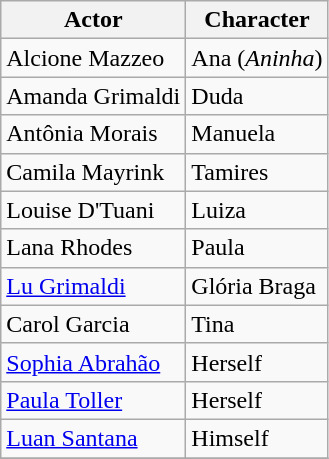<table class="wikitable sortable">
<tr>
<th>Actor</th>
<th>Character</th>
</tr>
<tr>
<td>Alcione Mazzeo</td>
<td>Ana (<em>Aninha</em>)</td>
</tr>
<tr>
<td>Amanda Grimaldi</td>
<td>Duda</td>
</tr>
<tr>
<td>Antônia Morais</td>
<td>Manuela</td>
</tr>
<tr>
<td>Camila Mayrink</td>
<td>Tamires</td>
</tr>
<tr>
<td>Louise D'Tuani</td>
<td>Luiza</td>
</tr>
<tr>
<td>Lana Rhodes</td>
<td>Paula</td>
</tr>
<tr>
<td><a href='#'>Lu Grimaldi</a></td>
<td>Glória Braga</td>
</tr>
<tr>
<td>Carol Garcia</td>
<td>Tina</td>
</tr>
<tr>
<td><a href='#'>Sophia Abrahão</a></td>
<td>Herself</td>
</tr>
<tr>
<td><a href='#'>Paula Toller</a></td>
<td>Herself</td>
</tr>
<tr>
<td><a href='#'>Luan Santana</a></td>
<td>Himself</td>
</tr>
<tr>
</tr>
</table>
